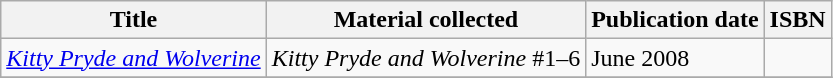<table class="wikitable">
<tr>
<th>Title</th>
<th>Material collected</th>
<th>Publication date</th>
<th>ISBN</th>
</tr>
<tr>
<td><em><a href='#'>Kitty Pryde and Wolverine</a></em></td>
<td><em>Kitty Pryde and Wolverine</em> #1–6</td>
<td>June 2008</td>
<td></td>
</tr>
<tr>
</tr>
</table>
